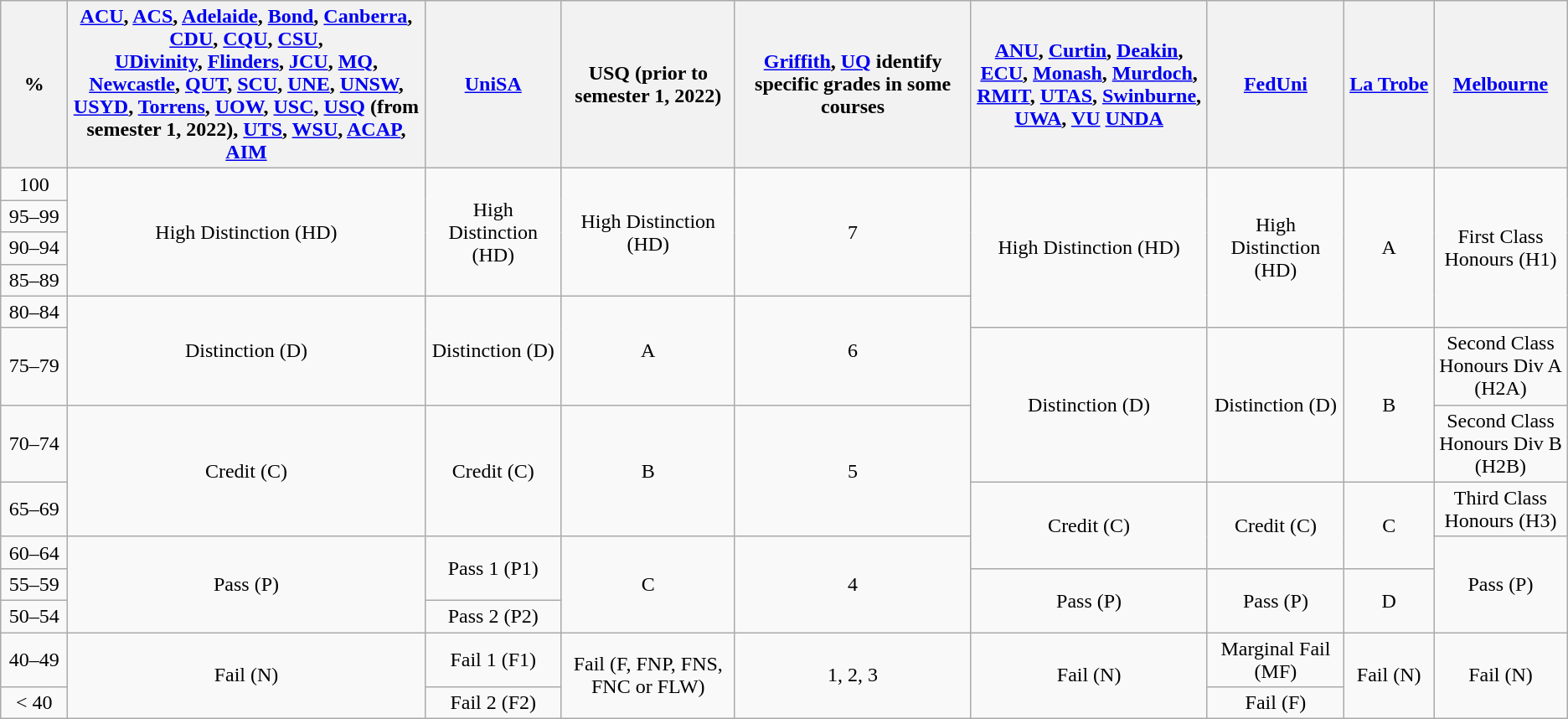<table class="wikitable" style="text-align:center">
<tr>
<th width="46">%</th>
<th><a href='#'>ACU</a>, <a href='#'>ACS</a>, <a href='#'>Adelaide</a>, <a href='#'>Bond</a>, <a href='#'>Canberra</a>, <a href='#'>CDU</a>, <a href='#'>CQU</a>, <a href='#'>CSU</a>,<br> <a href='#'>UDivinity</a>, <a href='#'>Flinders</a>, <a href='#'>JCU</a>, <a href='#'>MQ</a>, <a href='#'>Newcastle</a>, <a href='#'>QUT</a>, <a href='#'>SCU</a>, <a href='#'>UNE</a>, <a href='#'>UNSW</a>,<br> <a href='#'>USYD</a>, <a href='#'>Torrens</a>, <a href='#'>UOW</a>, <a href='#'>USC</a>, <a href='#'>USQ</a> (from semester 1, 2022), <a href='#'>UTS</a>, <a href='#'>WSU</a>, <a href='#'>ACAP</a>, <a href='#'>AIM</a></th>
<th><a href='#'>UniSA</a></th>
<th>USQ (prior to semester 1, 2022)</th>
<th><a href='#'>Griffith</a>, <a href='#'>UQ</a> identify specific grades in some courses</th>
<th><a href='#'>ANU</a>, <a href='#'>Curtin</a>, <a href='#'>Deakin</a>, <a href='#'>ECU</a>, <a href='#'>Monash</a>, <a href='#'>Murdoch</a>, <br><a href='#'>RMIT</a>, <a href='#'>UTAS</a>, <a href='#'>Swinburne</a>, <a href='#'>UWA</a>, <a href='#'>VU</a> <a href='#'>UNDA</a></th>
<th><a href='#'>FedUni</a></th>
<th><a href='#'>La Trobe</a></th>
<th><a href='#'>Melbourne</a></th>
</tr>
<tr>
<td>100</td>
<td rowspan="4">High Distinction (HD)</td>
<td rowspan="4">High Distinction (HD)</td>
<td rowspan="4">High Distinction (HD)</td>
<td rowspan="4">7</td>
<td rowspan="5">High Distinction (HD)</td>
<td rowspan="5">High Distinction (HD)</td>
<td rowspan="5" width="64">A</td>
<td rowspan="5" width="99">First Class Honours (H1)</td>
</tr>
<tr>
<td>95–99</td>
</tr>
<tr>
<td>90–94</td>
</tr>
<tr>
<td>85–89</td>
</tr>
<tr>
<td>80–84</td>
<td rowspan="2">Distinction (D)</td>
<td rowspan="2">Distinction (D)</td>
<td rowspan="2">A</td>
<td rowspan="2">6</td>
</tr>
<tr>
<td>75–79</td>
<td rowspan="2">Distinction (D)</td>
<td rowspan="2">Distinction (D)</td>
<td rowspan="2" width="64">B</td>
<td>Second Class Honours Div A (H2A)</td>
</tr>
<tr>
<td>70–74</td>
<td rowspan="2">Credit (C)</td>
<td rowspan="2">Credit (C)</td>
<td rowspan="2">B</td>
<td rowspan="2">5</td>
<td>Second Class Honours Div B (H2B)</td>
</tr>
<tr>
<td>65–69</td>
<td rowspan="2">Credit (C)</td>
<td rowspan="2">Credit (C)</td>
<td rowspan="2" width="64">C</td>
<td>Third Class Honours (H3)</td>
</tr>
<tr>
<td>60–64</td>
<td rowspan="3">Pass (P)</td>
<td rowspan="2">Pass 1 (P1)</td>
<td rowspan="3">C</td>
<td rowspan="3">4</td>
<td rowspan="3" width="99">Pass (P)</td>
</tr>
<tr>
<td>55–59</td>
<td rowspan="2">Pass (P)</td>
<td rowspan="2">Pass (P)</td>
<td rowspan="2" width="64">D</td>
</tr>
<tr>
<td>50–54</td>
<td>Pass 2 (P2)</td>
</tr>
<tr>
<td>40–49</td>
<td rowspan="2">Fail (N)</td>
<td>Fail 1 (F1)</td>
<td rowspan="2">Fail (F, FNP, FNS, FNC or FLW)</td>
<td rowspan="2">1, 2, 3</td>
<td rowspan="2">Fail (N)</td>
<td>Marginal Fail (MF)</td>
<td rowspan="2">Fail (N)</td>
<td rowspan="2">Fail (N)</td>
</tr>
<tr>
<td>< 40</td>
<td>Fail 2 (F2)</td>
<td>Fail (F)</td>
</tr>
</table>
